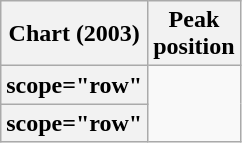<table class="wikitable sortable plainrowheaders">
<tr>
<th scope="col">Chart (2003)</th>
<th scope="col">Peak<br>position</th>
</tr>
<tr>
<th>scope="row" </th>
</tr>
<tr>
<th>scope="row" </th>
</tr>
</table>
